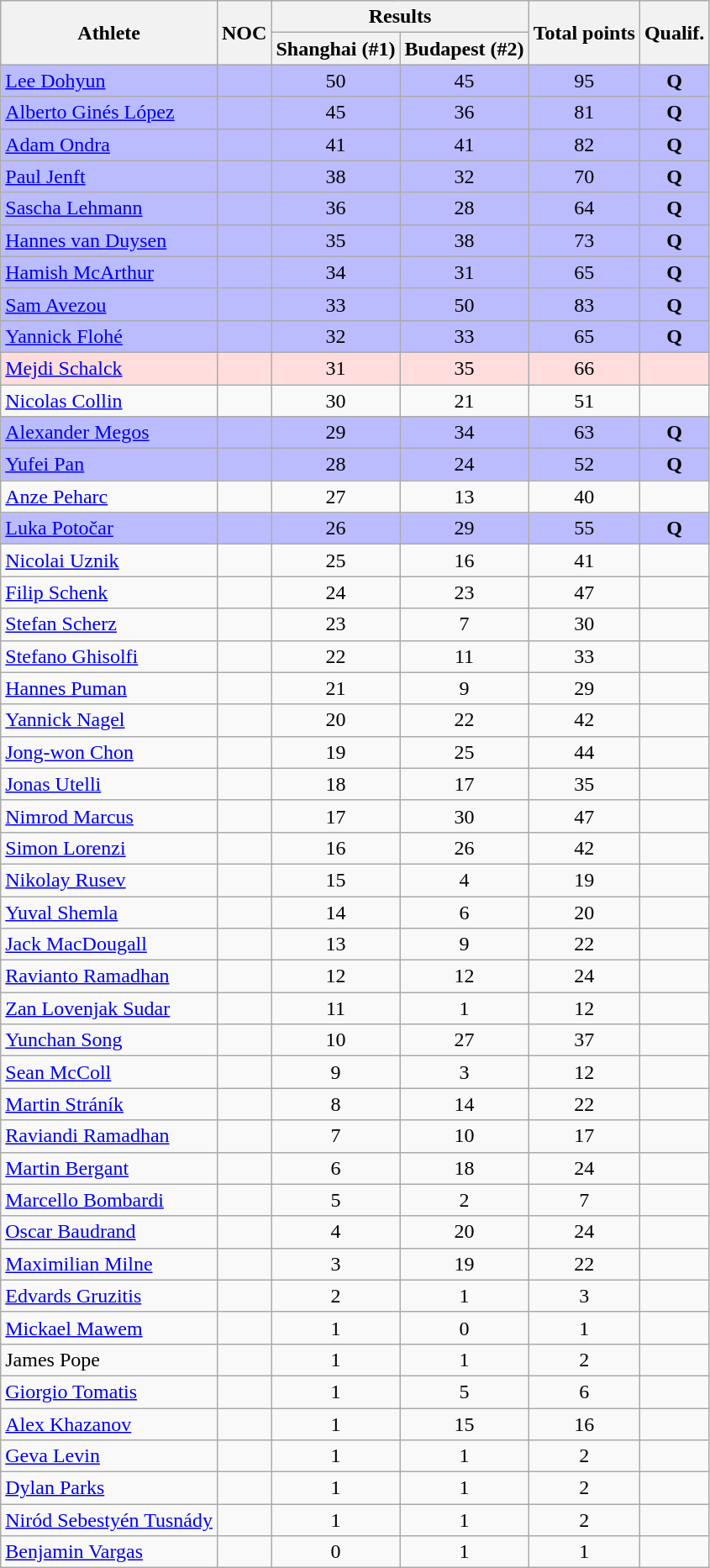<table class="wikitable sortable" style="text-align:center;">
<tr>
<th rowspan="2">Athlete</th>
<th rowspan="2">NOC</th>
<th colspan="2">Results</th>
<th rowspan="2">Total points</th>
<th rowspan="2">Qualif.</th>
</tr>
<tr>
<th>Shanghai (#1)</th>
<th>Budapest (#2)</th>
</tr>
<tr bgcolor=bbbbff>
<td style="text-align:left;"><a href='#'>Lee Dohyun</a></td>
<td align=left></td>
<td>50</td>
<td>45</td>
<td>95</td>
<td><strong>Q</strong></td>
</tr>
<tr bgcolor=bbbbff>
<td style="text-align:left;"><a href='#'>Alberto Ginés López</a></td>
<td align=left></td>
<td>45</td>
<td>36</td>
<td>81</td>
<td><strong>Q</strong></td>
</tr>
<tr bgcolor=bbbbff>
<td style="text-align:left;"><a href='#'>Adam Ondra</a></td>
<td align=left></td>
<td>41</td>
<td>41</td>
<td>82</td>
<td><strong>Q</strong></td>
</tr>
<tr bgcolor=bbbbff>
<td style="text-align:left;"><a href='#'>Paul Jenft</a></td>
<td align=left></td>
<td>38</td>
<td>32</td>
<td>70</td>
<td><strong>Q</strong></td>
</tr>
<tr bgcolor=bbbbff>
<td style="text-align:left;"><a href='#'>Sascha Lehmann</a></td>
<td align=left></td>
<td>36</td>
<td>28</td>
<td>64</td>
<td><strong>Q</strong></td>
</tr>
<tr bgcolor=bbbbff>
<td style="text-align:left;"><a href='#'>Hannes van Duysen</a></td>
<td align=left></td>
<td>35</td>
<td>38</td>
<td>73</td>
<td><strong>Q</strong></td>
</tr>
<tr bgcolor=bbbbff>
<td style="text-align:left;"><a href='#'>Hamish McArthur</a></td>
<td align=left></td>
<td>34</td>
<td>31</td>
<td>65</td>
<td><strong>Q</strong></td>
</tr>
<tr bgcolor=bbbbff>
<td style="text-align:left;"><a href='#'>Sam Avezou</a></td>
<td align=left></td>
<td>33</td>
<td>50</td>
<td>83</td>
<td><strong>Q</strong></td>
</tr>
<tr bgcolor=bbbbff>
<td style="text-align:left;"><a href='#'>Yannick Flohé</a></td>
<td align=left></td>
<td>32</td>
<td>33</td>
<td>65</td>
<td><strong>Q</strong></td>
</tr>
<tr bgcolor=ffdddd>
<td style="text-align:left;"><a href='#'>Mejdi Schalck</a></td>
<td align=left></td>
<td>31</td>
<td>35</td>
<td>66</td>
<td></td>
</tr>
<tr>
<td style="text-align:left;"><a href='#'>Nicolas Collin</a></td>
<td align=left></td>
<td>30</td>
<td>21</td>
<td>51</td>
<td></td>
</tr>
<tr bgcolor=bbbbff>
<td style="text-align:left;"><a href='#'>Alexander Megos</a></td>
<td align=left></td>
<td>29</td>
<td>34</td>
<td>63</td>
<td><strong>Q</strong></td>
</tr>
<tr bgcolor=bbbbff>
<td style="text-align:left;"><a href='#'>Yufei Pan</a></td>
<td align=left></td>
<td>28</td>
<td>24</td>
<td>52</td>
<td><strong>Q</strong></td>
</tr>
<tr>
<td style="text-align:left;"><a href='#'>Anze Peharc</a></td>
<td align=left></td>
<td>27</td>
<td>13</td>
<td>40</td>
<td></td>
</tr>
<tr bgcolor=bbbbff>
<td style="text-align:left;"><a href='#'>Luka Potočar</a></td>
<td align=left></td>
<td>26</td>
<td>29</td>
<td>55</td>
<td><strong>Q</strong></td>
</tr>
<tr>
<td style="text-align:left;"><a href='#'>Nicolai Uznik</a></td>
<td align=left></td>
<td>25</td>
<td>16</td>
<td>41</td>
<td></td>
</tr>
<tr>
<td style="text-align:left;"><a href='#'>Filip Schenk</a></td>
<td align=left></td>
<td>24</td>
<td>23</td>
<td>47</td>
<td></td>
</tr>
<tr>
<td style="text-align:left;"><a href='#'>Stefan Scherz</a></td>
<td align=left></td>
<td>23</td>
<td>7</td>
<td>30</td>
<td></td>
</tr>
<tr>
<td style="text-align:left;"><a href='#'>Stefano Ghisolfi</a></td>
<td align=left></td>
<td>22</td>
<td>11</td>
<td>33</td>
<td></td>
</tr>
<tr>
<td style="text-align:left;"><a href='#'>Hannes Puman</a></td>
<td align=left></td>
<td>21</td>
<td>9</td>
<td>29</td>
<td></td>
</tr>
<tr>
<td style="text-align:left;"><a href='#'>Yannick Nagel</a></td>
<td align=left></td>
<td>20</td>
<td>22</td>
<td>42</td>
<td></td>
</tr>
<tr>
<td style="text-align:left;"><a href='#'>Jong-won Chon</a></td>
<td align=left></td>
<td>19</td>
<td>25</td>
<td>44</td>
<td></td>
</tr>
<tr>
<td style="text-align:left;"><a href='#'>Jonas Utelli</a></td>
<td align=left></td>
<td>18</td>
<td>17</td>
<td>35</td>
<td></td>
</tr>
<tr>
<td style="text-align:left;"><a href='#'>Nimrod Marcus</a></td>
<td align=left></td>
<td>17</td>
<td>30</td>
<td>47</td>
<td></td>
</tr>
<tr>
<td style="text-align:left;"><a href='#'>Simon Lorenzi</a></td>
<td align=left></td>
<td>16</td>
<td>26</td>
<td>42</td>
<td></td>
</tr>
<tr>
<td style="text-align:left;"><a href='#'>Nikolay Rusev</a></td>
<td align=left></td>
<td>15</td>
<td>4</td>
<td>19</td>
<td></td>
</tr>
<tr>
<td style="text-align:left;"><a href='#'>Yuval Shemla</a></td>
<td align=left></td>
<td>14</td>
<td>6</td>
<td>20</td>
<td></td>
</tr>
<tr>
<td style="text-align:left;"><a href='#'>Jack MacDougall</a></td>
<td align=left></td>
<td>13</td>
<td>9</td>
<td>22</td>
<td></td>
</tr>
<tr>
<td style="text-align:left;"><a href='#'>Ravianto Ramadhan</a></td>
<td align=left></td>
<td>12</td>
<td>12</td>
<td>24</td>
<td></td>
</tr>
<tr>
<td style="text-align:left;"><a href='#'>Zan Lovenjak Sudar</a></td>
<td align=left></td>
<td>11</td>
<td>1</td>
<td>12</td>
<td></td>
</tr>
<tr>
<td style="text-align:left;"><a href='#'>Yunchan Song</a></td>
<td align=left></td>
<td>10</td>
<td>27</td>
<td>37</td>
<td></td>
</tr>
<tr>
<td style="text-align:left;"><a href='#'>Sean McColl</a></td>
<td align=left></td>
<td>9</td>
<td>3</td>
<td>12</td>
<td></td>
</tr>
<tr>
<td style="text-align:left;"><a href='#'>Martin Stráník</a></td>
<td align=left></td>
<td>8</td>
<td>14</td>
<td>22</td>
<td></td>
</tr>
<tr>
<td style="text-align:left;"><a href='#'>Raviandi Ramadhan</a></td>
<td align=left></td>
<td>7</td>
<td>10</td>
<td>17</td>
<td></td>
</tr>
<tr>
<td style="text-align:left;"><a href='#'>Martin Bergant</a></td>
<td align=left></td>
<td>6</td>
<td>18</td>
<td>24</td>
<td></td>
</tr>
<tr>
<td style="text-align:left;"><a href='#'>Marcello Bombardi</a></td>
<td align=left></td>
<td>5</td>
<td>2</td>
<td>7</td>
<td></td>
</tr>
<tr>
<td style="text-align:left;"><a href='#'>Oscar Baudrand</a></td>
<td align=left></td>
<td>4</td>
<td>20</td>
<td>24</td>
<td></td>
</tr>
<tr>
<td style="text-align:left;"><a href='#'>Maximilian Milne</a></td>
<td align=left></td>
<td>3</td>
<td>19</td>
<td>22</td>
<td></td>
</tr>
<tr>
<td style="text-align:left;"><a href='#'>Edvards Gruzitis</a></td>
<td align=left></td>
<td>2</td>
<td>1</td>
<td>3</td>
<td></td>
</tr>
<tr>
<td style="text-align:left;"><a href='#'>Mickael Mawem</a></td>
<td align=left></td>
<td>1</td>
<td>0</td>
<td>1</td>
<td></td>
</tr>
<tr>
<td style="text-align:left;">James Pope</td>
<td align=left></td>
<td>1</td>
<td>1</td>
<td>2</td>
<td></td>
</tr>
<tr>
<td style="text-align:left;"><a href='#'>Giorgio Tomatis</a></td>
<td align=left></td>
<td>1</td>
<td>5</td>
<td>6</td>
<td></td>
</tr>
<tr>
<td style="text-align:left;"><a href='#'>Alex Khazanov</a></td>
<td align=left></td>
<td>1</td>
<td>15</td>
<td>16</td>
<td></td>
</tr>
<tr>
<td style="text-align:left;"><a href='#'>Geva Levin</a></td>
<td align=left></td>
<td>1</td>
<td>1</td>
<td>2</td>
<td></td>
</tr>
<tr>
<td style="text-align:left;"><a href='#'>Dylan Parks</a></td>
<td align=left></td>
<td>1</td>
<td>1</td>
<td>2</td>
<td></td>
</tr>
<tr>
<td style="text-align:left;"><a href='#'>Niród Sebestyén Tusnády</a></td>
<td align=left></td>
<td>1</td>
<td>1</td>
<td>2</td>
<td></td>
</tr>
<tr>
<td style="text-align:left;"><a href='#'>Benjamin Vargas</a></td>
<td align=left></td>
<td>0</td>
<td>1</td>
<td>1</td>
<td></td>
</tr>
</table>
